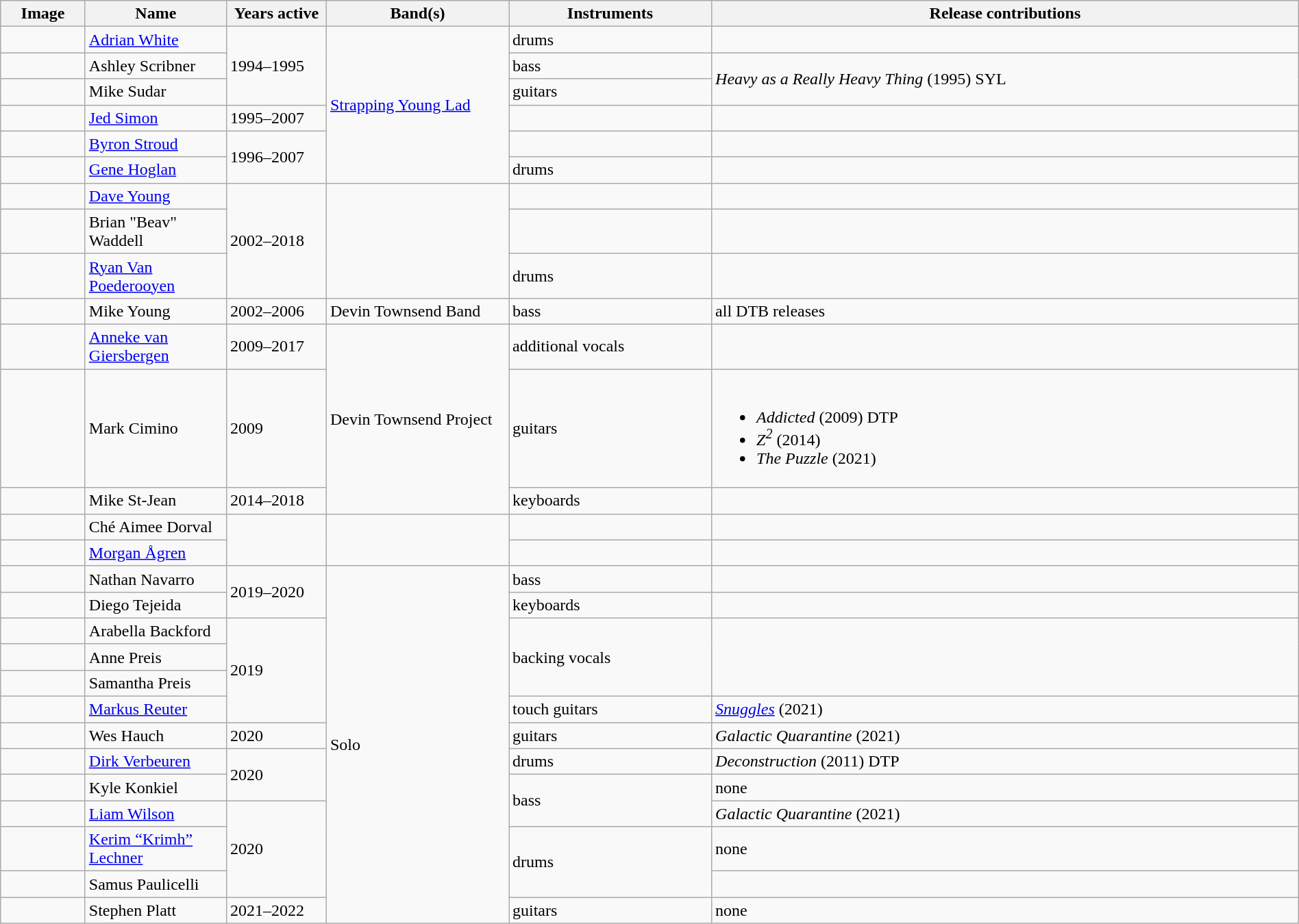<table class="wikitable" width="100%" border="1">
<tr>
<th width="75">Image</th>
<th width="130">Name</th>
<th width="90">Years active</th>
<th width="170">Band(s)</th>
<th width="190">Instruments</th>
<th>Release contributions</th>
</tr>
<tr>
<td></td>
<td><a href='#'>Adrian White</a></td>
<td rowspan="3">1994–1995</td>
<td rowspan="6"><a href='#'>Strapping Young Lad</a></td>
<td>drums</td>
<td></td>
</tr>
<tr>
<td></td>
<td>Ashley Scribner</td>
<td>bass</td>
<td rowspan="2"><em>Heavy as a Really Heavy Thing</em> (1995) SYL</td>
</tr>
<tr>
<td></td>
<td>Mike Sudar</td>
<td>guitars</td>
</tr>
<tr>
<td></td>
<td><a href='#'>Jed Simon</a></td>
<td>1995–2007 </td>
<td></td>
<td></td>
</tr>
<tr>
<td></td>
<td><a href='#'>Byron Stroud</a></td>
<td rowspan="2">1996–2007</td>
<td></td>
<td></td>
</tr>
<tr>
<td></td>
<td><a href='#'>Gene Hoglan</a></td>
<td>drums</td>
<td></td>
</tr>
<tr>
<td></td>
<td><a href='#'>Dave Young</a></td>
<td rowspan="3">2002–2018</td>
<td rowspan="3"></td>
<td></td>
<td></td>
</tr>
<tr>
<td></td>
<td>Brian "Beav" Waddell</td>
<td></td>
<td></td>
</tr>
<tr>
<td></td>
<td><a href='#'>Ryan Van Poederooyen</a></td>
<td>drums</td>
<td></td>
</tr>
<tr>
<td></td>
<td>Mike Young</td>
<td>2002–2006</td>
<td>Devin Townsend Band</td>
<td>bass</td>
<td>all DTB releases</td>
</tr>
<tr>
<td></td>
<td><a href='#'>Anneke van Giersbergen</a></td>
<td>2009–2017</td>
<td rowspan="3">Devin Townsend Project</td>
<td>additional vocals</td>
<td></td>
</tr>
<tr>
<td></td>
<td>Mark Cimino</td>
<td>2009</td>
<td>guitars</td>
<td><br><ul><li><em>Addicted</em> (2009) DTP</li><li><em>Z<sup>2</sup></em> (2014)</li><li><em>The Puzzle</em> (2021)</li></ul></td>
</tr>
<tr>
<td></td>
<td>Mike St-Jean</td>
<td>2014–2018</td>
<td>keyboards</td>
<td></td>
</tr>
<tr>
<td></td>
<td>Ché Aimee Dorval</td>
<td rowspan="2"></td>
<td rowspan="2"></td>
<td></td>
<td></td>
</tr>
<tr>
<td></td>
<td><a href='#'>Morgan Ågren</a></td>
<td></td>
<td></td>
</tr>
<tr>
<td></td>
<td>Nathan Navarro</td>
<td rowspan="2">2019–2020</td>
<td rowspan="13">Solo</td>
<td>bass</td>
<td></td>
</tr>
<tr>
<td></td>
<td>Diego Tejeida</td>
<td>keyboards</td>
<td></td>
</tr>
<tr>
<td></td>
<td>Arabella Backford</td>
<td rowspan="4">2019</td>
<td rowspan="3">backing vocals</td>
<td rowspan="3"></td>
</tr>
<tr>
<td></td>
<td>Anne Preis</td>
</tr>
<tr>
<td></td>
<td>Samantha Preis</td>
</tr>
<tr>
<td></td>
<td><a href='#'>Markus Reuter</a></td>
<td>touch guitars</td>
<td><em><a href='#'>Snuggles</a></em> (2021)</td>
</tr>
<tr>
<td></td>
<td>Wes Hauch</td>
<td>2020</td>
<td>guitars</td>
<td><em>Galactic Quarantine</em> (2021)</td>
</tr>
<tr>
<td></td>
<td><a href='#'>Dirk Verbeuren</a></td>
<td rowspan="2">2020 </td>
<td>drums</td>
<td><em>Deconstruction</em> (2011) DTP</td>
</tr>
<tr>
<td></td>
<td>Kyle Konkiel</td>
<td rowspan="2">bass</td>
<td>none</td>
</tr>
<tr>
<td></td>
<td><a href='#'>Liam Wilson</a></td>
<td rowspan="3">2020</td>
<td><em>Galactic Quarantine</em> (2021)</td>
</tr>
<tr>
<td></td>
<td><a href='#'>Kerim “Krimh” Lechner</a></td>
<td rowspan="2">drums</td>
<td>none</td>
</tr>
<tr>
<td></td>
<td>Samus Paulicelli</td>
<td></td>
</tr>
<tr>
<td></td>
<td>Stephen Platt</td>
<td>2021–2022</td>
<td>guitars</td>
<td>none</td>
</tr>
</table>
